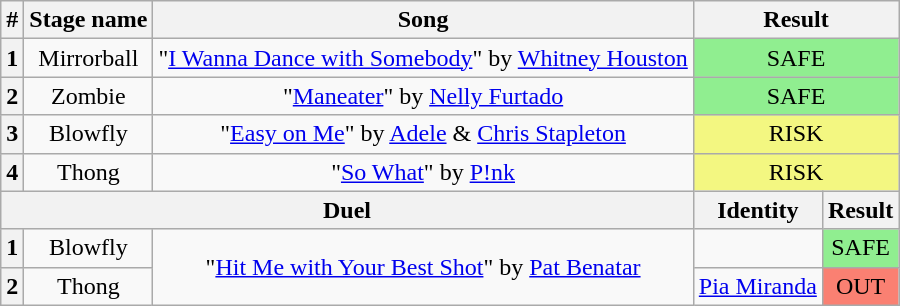<table class="wikitable plainrowheaders" style="text-align: center;">
<tr>
<th>#</th>
<th>Stage name</th>
<th>Song</th>
<th colspan="2">Result</th>
</tr>
<tr>
<th>1</th>
<td>Mirrorball</td>
<td>"<a href='#'>I Wanna Dance with Somebody</a>" by <a href='#'>Whitney Houston</a></td>
<td colspan="2" bgcolor=lightgreen>SAFE</td>
</tr>
<tr>
<th>2</th>
<td>Zombie</td>
<td>"<a href='#'>Maneater</a>" by <a href='#'>Nelly Furtado</a></td>
<td colspan="2" bgcolor=lightgreen>SAFE</td>
</tr>
<tr>
<th>3</th>
<td>Blowfly</td>
<td>"<a href='#'>Easy on Me</a>" by <a href='#'>Adele</a> & <a href='#'>Chris Stapleton</a></td>
<td colspan="2" bgcolor="F3F781">RISK</td>
</tr>
<tr>
<th>4</th>
<td>Thong</td>
<td>"<a href='#'>So What</a>" by <a href='#'>P!nk</a></td>
<td colspan="2" bgcolor="F3F781">RISK</td>
</tr>
<tr>
<th colspan="3">Duel</th>
<th>Identity</th>
<th>Result</th>
</tr>
<tr>
<th>1</th>
<td>Blowfly</td>
<td rowspan="2">"<a href='#'>Hit Me with Your Best Shot</a>" by <a href='#'>Pat Benatar</a></td>
<td></td>
<td bgcolor=lightgreen>SAFE</td>
</tr>
<tr>
<th>2</th>
<td>Thong</td>
<td><a href='#'>Pia Miranda</a></td>
<td bgcolor=salmon>OUT</td>
</tr>
</table>
